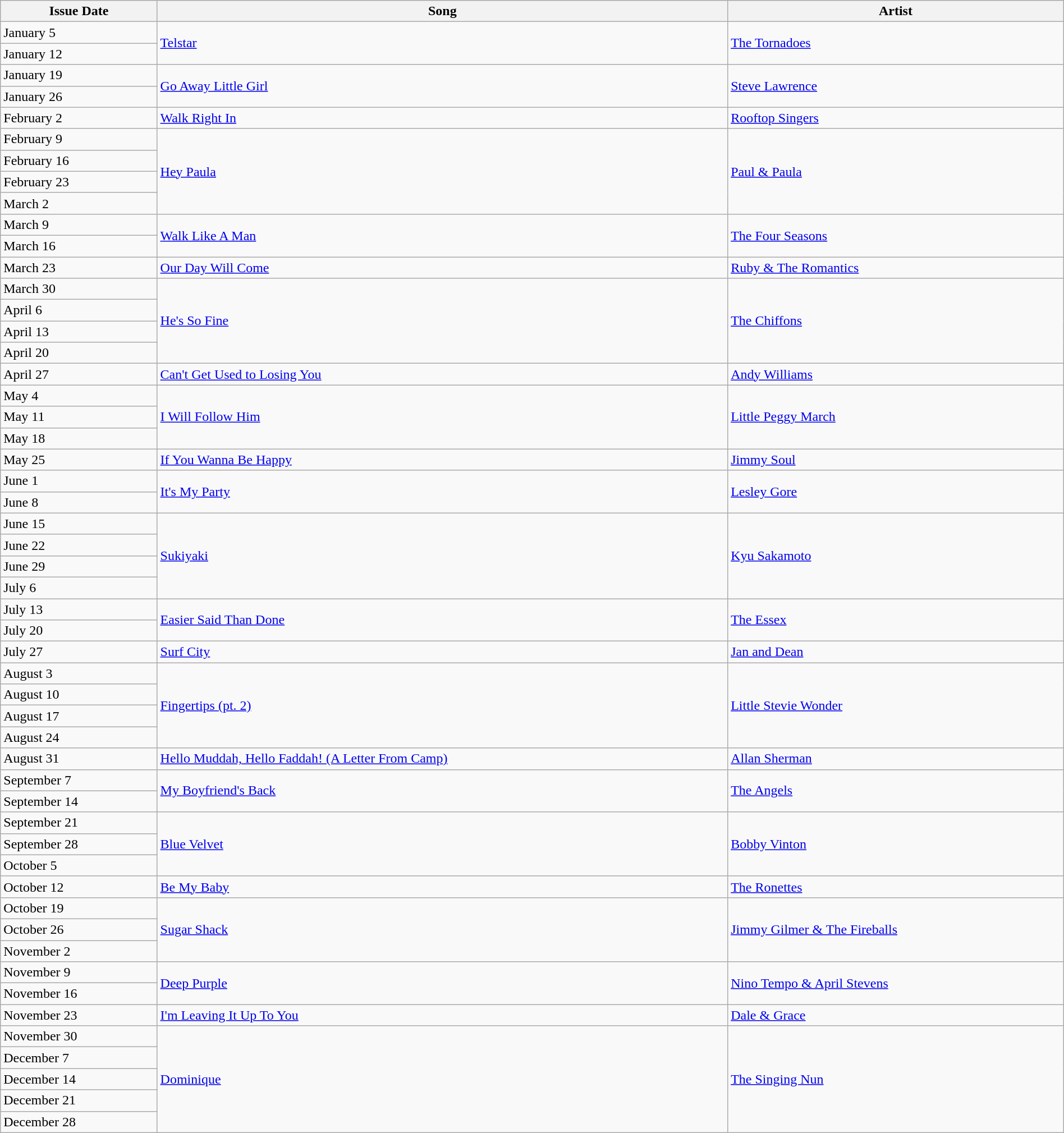<table class="wikitable" width=100%>
<tr>
<th>Issue Date</th>
<th>Song</th>
<th>Artist</th>
</tr>
<tr>
<td>January 5</td>
<td rowspan="2"><a href='#'>Telstar</a></td>
<td rowspan="2"><a href='#'>The Tornadoes</a></td>
</tr>
<tr>
<td>January 12</td>
</tr>
<tr>
<td>January 19</td>
<td rowspan="2"><a href='#'>Go Away Little Girl</a></td>
<td rowspan="2"><a href='#'>Steve Lawrence</a></td>
</tr>
<tr>
<td>January 26</td>
</tr>
<tr>
<td>February 2</td>
<td><a href='#'>Walk Right In</a></td>
<td><a href='#'>Rooftop Singers</a></td>
</tr>
<tr>
<td>February 9</td>
<td rowspan="4"><a href='#'>Hey Paula</a></td>
<td rowspan="4"><a href='#'>Paul & Paula</a></td>
</tr>
<tr>
<td>February 16</td>
</tr>
<tr>
<td>February 23</td>
</tr>
<tr>
<td>March 2</td>
</tr>
<tr>
<td>March 9</td>
<td rowspan="2"><a href='#'>Walk Like A Man</a></td>
<td rowspan="2"><a href='#'>The Four Seasons</a></td>
</tr>
<tr>
<td>March 16</td>
</tr>
<tr>
<td>March 23</td>
<td><a href='#'>Our Day Will Come</a></td>
<td><a href='#'>Ruby & The Romantics</a></td>
</tr>
<tr>
<td>March 30</td>
<td rowspan="4"><a href='#'>He's So Fine</a></td>
<td rowspan="4"><a href='#'>The Chiffons</a></td>
</tr>
<tr>
<td>April 6</td>
</tr>
<tr>
<td>April 13</td>
</tr>
<tr>
<td>April 20</td>
</tr>
<tr>
<td>April 27</td>
<td><a href='#'>Can't Get Used to Losing You</a></td>
<td><a href='#'>Andy Williams</a></td>
</tr>
<tr>
<td>May 4</td>
<td rowspan="3"><a href='#'>I Will Follow Him</a></td>
<td rowspan="3"><a href='#'>Little Peggy March</a></td>
</tr>
<tr>
<td>May 11</td>
</tr>
<tr>
<td>May 18</td>
</tr>
<tr>
<td>May 25</td>
<td><a href='#'>If You Wanna Be Happy</a></td>
<td><a href='#'>Jimmy Soul</a></td>
</tr>
<tr>
<td>June 1</td>
<td rowspan="2"><a href='#'>It's My Party</a></td>
<td rowspan="2"><a href='#'>Lesley Gore</a></td>
</tr>
<tr>
<td>June 8</td>
</tr>
<tr>
<td>June 15</td>
<td rowspan="4"><a href='#'>Sukiyaki</a></td>
<td rowspan="4"><a href='#'>Kyu Sakamoto</a></td>
</tr>
<tr>
<td>June 22</td>
</tr>
<tr>
<td>June 29</td>
</tr>
<tr>
<td>July 6</td>
</tr>
<tr>
<td>July 13</td>
<td rowspan="2"><a href='#'>Easier Said Than Done</a></td>
<td rowspan="2"><a href='#'>The Essex</a></td>
</tr>
<tr>
<td>July 20</td>
</tr>
<tr>
<td>July 27</td>
<td><a href='#'>Surf City</a></td>
<td><a href='#'>Jan and Dean</a></td>
</tr>
<tr>
<td>August 3</td>
<td rowspan="4"><a href='#'>Fingertips (pt. 2)</a></td>
<td rowspan="4"><a href='#'>Little Stevie Wonder</a></td>
</tr>
<tr>
<td>August 10</td>
</tr>
<tr>
<td>August 17</td>
</tr>
<tr>
<td>August 24</td>
</tr>
<tr>
<td>August 31</td>
<td><a href='#'>Hello Muddah, Hello Faddah! (A Letter From Camp)</a></td>
<td><a href='#'>Allan Sherman</a></td>
</tr>
<tr>
<td>September 7</td>
<td rowspan="2"><a href='#'>My Boyfriend's Back</a></td>
<td rowspan="2"><a href='#'>The Angels</a></td>
</tr>
<tr>
<td>September 14</td>
</tr>
<tr>
<td>September 21</td>
<td rowspan="3"><a href='#'>Blue Velvet</a></td>
<td rowspan="3"><a href='#'>Bobby Vinton</a></td>
</tr>
<tr>
<td>September 28</td>
</tr>
<tr>
<td>October 5</td>
</tr>
<tr>
<td>October 12</td>
<td><a href='#'>Be My Baby</a></td>
<td><a href='#'>The Ronettes</a></td>
</tr>
<tr>
<td>October 19</td>
<td rowspan="3"><a href='#'>Sugar Shack</a></td>
<td rowspan="3"><a href='#'>Jimmy Gilmer & The Fireballs</a></td>
</tr>
<tr>
<td>October 26</td>
</tr>
<tr>
<td>November 2</td>
</tr>
<tr>
<td>November 9</td>
<td rowspan="2"><a href='#'>Deep Purple</a></td>
<td rowspan="2"><a href='#'>Nino Tempo & April Stevens</a></td>
</tr>
<tr>
<td>November 16</td>
</tr>
<tr>
<td>November 23</td>
<td><a href='#'>I'm Leaving It Up To You</a></td>
<td><a href='#'>Dale & Grace</a></td>
</tr>
<tr>
<td>November 30</td>
<td rowspan="5"><a href='#'>Dominique</a></td>
<td rowspan="5"><a href='#'>The Singing Nun</a></td>
</tr>
<tr>
<td>December 7</td>
</tr>
<tr>
<td>December 14</td>
</tr>
<tr>
<td>December 21</td>
</tr>
<tr>
<td>December 28</td>
</tr>
</table>
